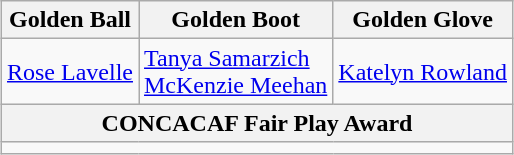<table class="wikitable" style="margin:auto">
<tr>
<th>Golden Ball</th>
<th>Golden Boot</th>
<th>Golden Glove</th>
</tr>
<tr>
<td> <a href='#'>Rose Lavelle</a></td>
<td> <a href='#'>Tanya Samarzich</a><br> <a href='#'>McKenzie Meehan</a></td>
<td> <a href='#'>Katelyn Rowland</a></td>
</tr>
<tr>
<th colspan="3">CONCACAF Fair Play Award</th>
</tr>
<tr>
<td colspan="3" style="text-align:center;"></td>
</tr>
</table>
